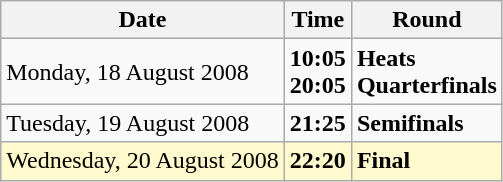<table class="wikitable">
<tr>
<th>Date</th>
<th>Time</th>
<th>Round</th>
</tr>
<tr>
<td>Monday, 18 August 2008</td>
<td><strong>10:05</strong><br><strong>20:05</strong></td>
<td><strong>Heats</strong><br><strong>Quarterfinals</strong></td>
</tr>
<tr>
<td>Tuesday, 19 August 2008</td>
<td><strong>21:25</strong></td>
<td><strong>Semifinals</strong></td>
</tr>
<tr style=background:lemonchiffon>
<td>Wednesday, 20 August 2008</td>
<td><strong>22:20</strong></td>
<td><strong>Final</strong></td>
</tr>
</table>
